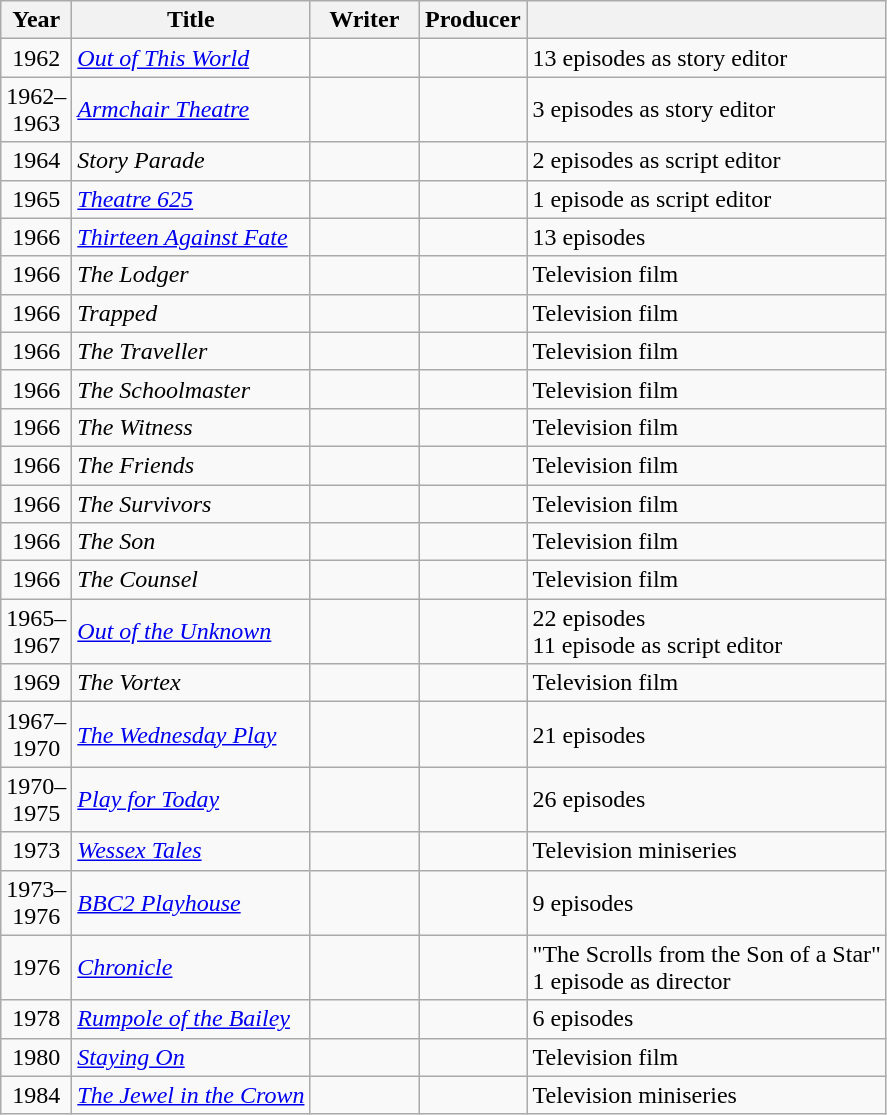<table class="wikitable" style="text-align:center; margin-right:auto; margin-right:auto">
<tr>
<th style="width:33px;">Year</th>
<th>Title</th>
<th width=65>Writer</th>
<th width=65>Producer</th>
<th></th>
</tr>
<tr>
<td>1962</td>
<td style="text-align:left;"><em><a href='#'>Out of This World</a></em></td>
<td></td>
<td></td>
<td style="text-align:left;">13 episodes as story editor</td>
</tr>
<tr>
<td>1962–1963</td>
<td style="text-align:left;"><em><a href='#'>Armchair Theatre</a></em></td>
<td></td>
<td></td>
<td style="text-align:left;">3 episodes as story editor</td>
</tr>
<tr>
<td>1964</td>
<td style="text-align:left;"><em>Story Parade</em></td>
<td></td>
<td></td>
<td style="text-align:left;">2 episodes as script editor</td>
</tr>
<tr>
<td>1965</td>
<td style="text-align:left;"><em><a href='#'>Theatre 625</a></em></td>
<td></td>
<td></td>
<td style="text-align:left;">1 episode as script editor</td>
</tr>
<tr>
<td>1966</td>
<td style="text-align:left;"><em><a href='#'>Thirteen Against Fate</a></em></td>
<td></td>
<td></td>
<td style="text-align:left;">13 episodes</td>
</tr>
<tr>
<td>1966</td>
<td style="text-align:left;"><em>The Lodger</em></td>
<td></td>
<td></td>
<td style="text-align:left;">Television film</td>
</tr>
<tr>
<td>1966</td>
<td style="text-align:left;"><em>Trapped</em></td>
<td></td>
<td></td>
<td style="text-align:left;">Television film</td>
</tr>
<tr>
<td>1966</td>
<td style="text-align:left;"><em>The Traveller</em></td>
<td></td>
<td></td>
<td style="text-align:left;">Television film</td>
</tr>
<tr>
<td>1966</td>
<td style="text-align:left;"><em>The Schoolmaster</em></td>
<td></td>
<td></td>
<td style="text-align:left;">Television film</td>
</tr>
<tr>
<td>1966</td>
<td style="text-align:left;"><em>The Witness</em></td>
<td></td>
<td></td>
<td style="text-align:left;">Television film</td>
</tr>
<tr>
<td>1966</td>
<td style="text-align:left;"><em>The Friends</em></td>
<td></td>
<td></td>
<td style="text-align:left;">Television film</td>
</tr>
<tr>
<td>1966</td>
<td style="text-align:left;"><em>The Survivors</em></td>
<td></td>
<td></td>
<td style="text-align:left;">Television film</td>
</tr>
<tr>
<td>1966</td>
<td style="text-align:left;"><em>The Son</em></td>
<td></td>
<td></td>
<td style="text-align:left;">Television film</td>
</tr>
<tr>
<td>1966</td>
<td style="text-align:left;"><em>The Counsel</em></td>
<td></td>
<td></td>
<td style="text-align:left;">Television film</td>
</tr>
<tr>
<td>1965–1967</td>
<td style="text-align:left;"><em><a href='#'>Out of the Unknown</a></em></td>
<td></td>
<td></td>
<td style="text-align:left;">22 episodes <br> 11 episode as script editor</td>
</tr>
<tr>
<td>1969</td>
<td style="text-align:left;"><em>The Vortex</em></td>
<td></td>
<td></td>
<td style="text-align:left;">Television film</td>
</tr>
<tr>
<td>1967–1970</td>
<td style="text-align:left;"><em><a href='#'>The Wednesday Play</a></em></td>
<td></td>
<td></td>
<td style="text-align:left;">21 episodes</td>
</tr>
<tr>
<td>1970–1975</td>
<td style="text-align:left;"><em><a href='#'>Play for Today</a></em></td>
<td></td>
<td></td>
<td style="text-align:left;">26 episodes</td>
</tr>
<tr>
<td>1973</td>
<td style="text-align:left;"><em><a href='#'>Wessex Tales</a></em></td>
<td></td>
<td></td>
<td style="text-align:left;">Television miniseries</td>
</tr>
<tr>
<td>1973–1976</td>
<td style="text-align:left;"><em><a href='#'>BBC2 Playhouse</a></em></td>
<td></td>
<td></td>
<td style="text-align:left;">9 episodes</td>
</tr>
<tr>
<td>1976</td>
<td style="text-align:left;"><em><a href='#'>Chronicle</a></em></td>
<td></td>
<td></td>
<td style="text-align:left;">"The Scrolls from the Son of a Star" <br> 1 episode as director</td>
</tr>
<tr>
<td>1978</td>
<td style="text-align:left;"><em><a href='#'>Rumpole of the Bailey</a></em></td>
<td></td>
<td></td>
<td style="text-align:left;">6 episodes</td>
</tr>
<tr>
<td>1980</td>
<td style="text-align:left;"><em><a href='#'>Staying On</a></em></td>
<td></td>
<td></td>
<td style="text-align:left;">Television film</td>
</tr>
<tr>
<td>1984</td>
<td style="text-align:left;"><em><a href='#'>The Jewel in the Crown</a></em></td>
<td></td>
<td></td>
<td style="text-align:left;">Television miniseries</td>
</tr>
</table>
